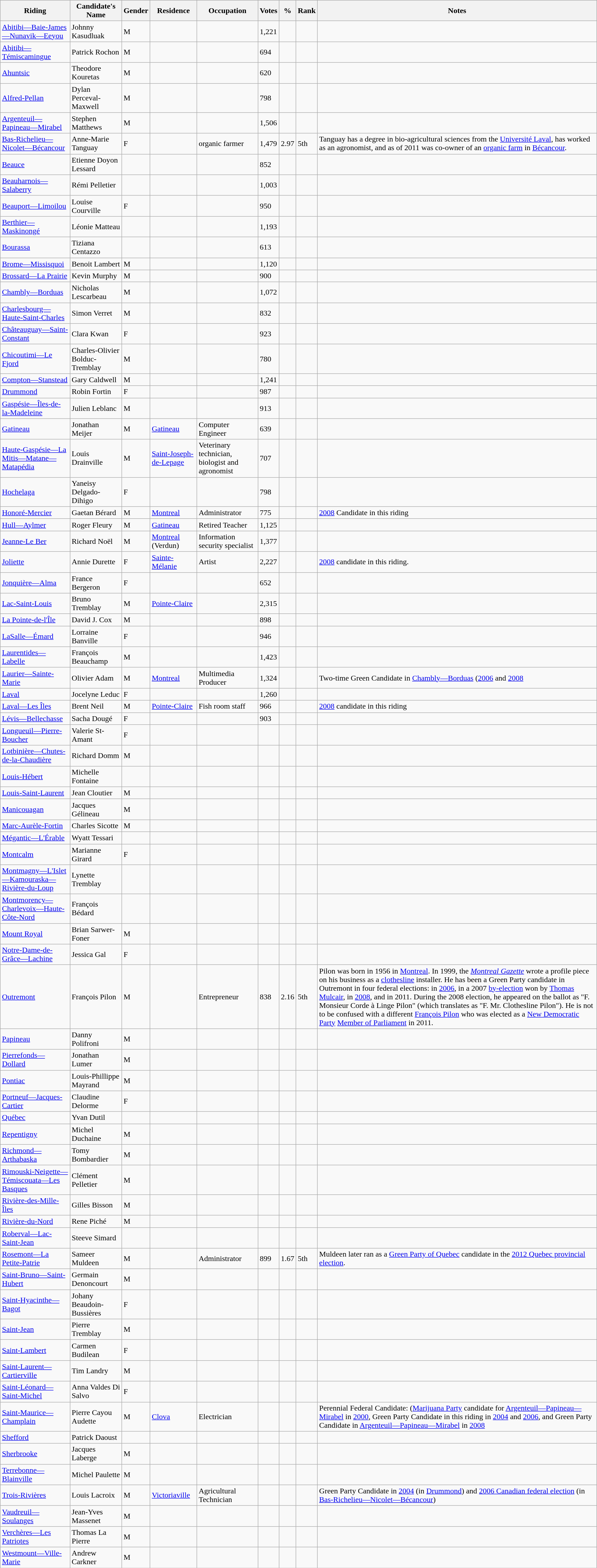<table class="wikitable sortable">
<tr>
<th>Riding<br></th>
<th>Candidate's Name</th>
<th>Gender</th>
<th>Residence</th>
<th>Occupation</th>
<th>Votes</th>
<th>%</th>
<th>Rank</th>
<th>Notes</th>
</tr>
<tr>
<td><a href='#'>Abitibi—Baie-James—Nunavik—Eeyou</a></td>
<td>Johnny Kasudluak</td>
<td>M</td>
<td></td>
<td></td>
<td>1,221</td>
<td></td>
<td></td>
<td></td>
</tr>
<tr>
<td><a href='#'>Abitibi—Témiscamingue</a></td>
<td>Patrick Rochon</td>
<td>M</td>
<td></td>
<td></td>
<td>694</td>
<td></td>
<td></td>
<td></td>
</tr>
<tr>
<td><a href='#'>Ahuntsic</a></td>
<td>Theodore Kouretas</td>
<td>M</td>
<td></td>
<td></td>
<td>620</td>
<td></td>
<td></td>
<td></td>
</tr>
<tr>
<td><a href='#'>Alfred-Pellan</a></td>
<td>Dylan Perceval-Maxwell</td>
<td>M</td>
<td></td>
<td></td>
<td>798</td>
<td></td>
<td></td>
<td></td>
</tr>
<tr>
<td><a href='#'>Argenteuil—Papineau—Mirabel</a></td>
<td>Stephen Matthews</td>
<td>M</td>
<td></td>
<td></td>
<td>1,506</td>
<td></td>
<td></td>
<td></td>
</tr>
<tr>
<td><a href='#'>Bas-Richelieu—Nicolet—Bécancour</a></td>
<td>Anne-Marie Tanguay</td>
<td>F</td>
<td></td>
<td>organic farmer</td>
<td>1,479</td>
<td>2.97</td>
<td>5th</td>
<td>Tanguay has a degree in bio-agricultural sciences from the <a href='#'>Université Laval</a>, has worked as an agronomist, and as of 2011 was co-owner of an <a href='#'>organic farm</a> in <a href='#'>Bécancour</a>.</td>
</tr>
<tr>
<td><a href='#'>Beauce</a></td>
<td>Etienne Doyon Lessard</td>
<td></td>
<td></td>
<td></td>
<td>852</td>
<td></td>
<td></td>
<td></td>
</tr>
<tr>
<td><a href='#'>Beauharnois—Salaberry</a></td>
<td>Rémi Pelletier</td>
<td></td>
<td></td>
<td></td>
<td>1,003</td>
<td></td>
<td></td>
<td></td>
</tr>
<tr>
<td><a href='#'>Beauport—Limoilou</a></td>
<td>Louise Courville</td>
<td>F</td>
<td></td>
<td></td>
<td>950</td>
<td></td>
<td></td>
<td></td>
</tr>
<tr>
<td><a href='#'>Berthier—Maskinongé</a></td>
<td>Léonie Matteau</td>
<td></td>
<td></td>
<td></td>
<td>1,193</td>
<td></td>
<td></td>
<td></td>
</tr>
<tr>
<td><a href='#'>Bourassa</a></td>
<td>Tiziana Centazzo</td>
<td></td>
<td></td>
<td></td>
<td>613</td>
<td></td>
<td></td>
<td></td>
</tr>
<tr>
<td><a href='#'>Brome—Missisquoi</a></td>
<td>Benoit Lambert</td>
<td>M</td>
<td></td>
<td></td>
<td>1,120</td>
<td></td>
<td></td>
<td></td>
</tr>
<tr>
<td><a href='#'>Brossard—La Prairie</a></td>
<td>Kevin Murphy</td>
<td>M</td>
<td></td>
<td></td>
<td>900</td>
<td></td>
<td></td>
<td></td>
</tr>
<tr>
<td><a href='#'>Chambly—Borduas</a></td>
<td>Nicholas Lescarbeau</td>
<td>M</td>
<td></td>
<td></td>
<td>1,072</td>
<td></td>
<td></td>
<td></td>
</tr>
<tr>
<td><a href='#'>Charlesbourg—Haute-Saint-Charles</a></td>
<td>Simon Verret</td>
<td>M</td>
<td></td>
<td></td>
<td>832</td>
<td></td>
<td></td>
<td></td>
</tr>
<tr>
<td><a href='#'>Châteauguay—Saint-Constant</a></td>
<td>Clara Kwan</td>
<td>F</td>
<td></td>
<td></td>
<td>923</td>
<td></td>
<td></td>
<td></td>
</tr>
<tr>
<td><a href='#'>Chicoutimi—Le Fjord</a></td>
<td>Charles-Olivier Bolduc-Tremblay</td>
<td>M</td>
<td></td>
<td></td>
<td>780</td>
<td></td>
<td></td>
<td></td>
</tr>
<tr>
<td><a href='#'>Compton—Stanstead</a></td>
<td>Gary Caldwell</td>
<td>M</td>
<td></td>
<td></td>
<td>1,241</td>
<td></td>
<td></td>
<td></td>
</tr>
<tr>
<td><a href='#'>Drummond</a></td>
<td>Robin Fortin</td>
<td>F</td>
<td></td>
<td></td>
<td>987</td>
<td></td>
<td></td>
<td></td>
</tr>
<tr>
<td><a href='#'>Gaspésie—Îles-de-la-Madeleine</a></td>
<td>Julien Leblanc</td>
<td>M</td>
<td></td>
<td></td>
<td>913</td>
<td></td>
<td></td>
<td></td>
</tr>
<tr>
<td><a href='#'>Gatineau</a></td>
<td>Jonathan Meijer</td>
<td>M</td>
<td><a href='#'>Gatineau</a></td>
<td>Computer Engineer</td>
<td>639</td>
<td></td>
<td></td>
<td></td>
</tr>
<tr>
<td><a href='#'>Haute-Gaspésie—La Mitis—Matane—Matapédia</a></td>
<td>Louis Drainville</td>
<td>M</td>
<td><a href='#'>Saint-Joseph-de-Lepage</a></td>
<td>Veterinary technician, biologist and agronomist</td>
<td>707</td>
<td></td>
<td></td>
<td></td>
</tr>
<tr>
<td><a href='#'>Hochelaga</a></td>
<td>Yaneisy Delgado-Dihigo</td>
<td>F</td>
<td></td>
<td></td>
<td>798</td>
<td></td>
<td></td>
<td></td>
</tr>
<tr>
<td><a href='#'>Honoré-Mercier</a></td>
<td>Gaetan Bérard</td>
<td>M</td>
<td><a href='#'>Montreal</a></td>
<td>Administrator</td>
<td>775</td>
<td></td>
<td></td>
<td><a href='#'>2008</a> Candidate in this riding</td>
</tr>
<tr>
<td><a href='#'>Hull—Aylmer</a></td>
<td>Roger Fleury</td>
<td>M</td>
<td><a href='#'>Gatineau</a></td>
<td>Retired Teacher</td>
<td>1,125</td>
<td></td>
<td></td>
<td></td>
</tr>
<tr>
<td><a href='#'>Jeanne-Le Ber</a></td>
<td>Richard Noël</td>
<td>M</td>
<td><a href='#'>Montreal</a> (Verdun)</td>
<td>Information security specialist</td>
<td>1,377</td>
<td></td>
<td></td>
<td></td>
</tr>
<tr>
<td><a href='#'>Joliette</a></td>
<td>Annie Durette</td>
<td>F</td>
<td><a href='#'>Sainte-Mélanie</a></td>
<td>Artist</td>
<td>2,227</td>
<td></td>
<td></td>
<td><a href='#'>2008</a> candidate in this riding.</td>
</tr>
<tr>
<td><a href='#'>Jonquière—Alma</a></td>
<td>France Bergeron</td>
<td>F</td>
<td></td>
<td></td>
<td>652</td>
<td></td>
<td></td>
<td></td>
</tr>
<tr>
<td><a href='#'>Lac-Saint-Louis</a></td>
<td>Bruno Tremblay</td>
<td>M</td>
<td><a href='#'>Pointe-Claire</a></td>
<td></td>
<td>2,315</td>
<td></td>
<td></td>
<td></td>
</tr>
<tr>
<td><a href='#'>La Pointe-de-l'Île</a></td>
<td>David J. Cox</td>
<td>M</td>
<td></td>
<td></td>
<td>898</td>
<td></td>
<td></td>
<td></td>
</tr>
<tr>
<td><a href='#'>LaSalle—Émard</a></td>
<td>Lorraine Banville</td>
<td>F</td>
<td></td>
<td></td>
<td>946</td>
<td></td>
<td></td>
<td></td>
</tr>
<tr>
<td><a href='#'>Laurentides—Labelle</a></td>
<td>François Beauchamp</td>
<td>M</td>
<td></td>
<td></td>
<td>1,423</td>
<td></td>
<td></td>
<td></td>
</tr>
<tr>
<td><a href='#'>Laurier—Sainte-Marie</a></td>
<td>Olivier Adam</td>
<td>M</td>
<td><a href='#'>Montreal</a></td>
<td>Multimedia Producer</td>
<td>1,324</td>
<td></td>
<td></td>
<td>Two-time Green Candidate in <a href='#'>Chambly—Borduas</a> (<a href='#'>2006</a> and <a href='#'>2008</a></td>
</tr>
<tr>
<td><a href='#'>Laval</a></td>
<td>Jocelyne Leduc</td>
<td>F</td>
<td></td>
<td></td>
<td>1,260</td>
<td></td>
<td></td>
<td></td>
</tr>
<tr>
<td><a href='#'>Laval—Les Îles</a></td>
<td>Brent Neil</td>
<td>M</td>
<td><a href='#'>Pointe-Claire</a></td>
<td>Fish room staff</td>
<td>966</td>
<td></td>
<td></td>
<td><a href='#'>2008</a> candidate in this riding</td>
</tr>
<tr>
<td><a href='#'>Lévis—Bellechasse</a></td>
<td>Sacha Dougé</td>
<td>F</td>
<td></td>
<td></td>
<td>903</td>
<td></td>
<td></td>
<td></td>
</tr>
<tr>
<td><a href='#'>Longueuil—Pierre-Boucher</a></td>
<td>Valerie St-Amant</td>
<td>F</td>
<td></td>
<td></td>
<td></td>
<td></td>
<td></td>
<td></td>
</tr>
<tr>
<td><a href='#'>Lotbinière—Chutes-de-la-Chaudière</a></td>
<td>Richard Domm</td>
<td>M</td>
<td></td>
<td></td>
<td></td>
<td></td>
<td></td>
<td></td>
</tr>
<tr>
<td><a href='#'>Louis-Hébert</a></td>
<td>Michelle Fontaine</td>
<td></td>
<td></td>
<td></td>
<td></td>
<td></td>
<td></td>
<td></td>
</tr>
<tr>
<td><a href='#'>Louis-Saint-Laurent</a></td>
<td>Jean Cloutier</td>
<td>M</td>
<td></td>
<td></td>
<td></td>
<td></td>
<td></td>
<td></td>
</tr>
<tr>
<td><a href='#'>Manicouagan</a></td>
<td>Jacques Gélineau</td>
<td>M</td>
<td></td>
<td></td>
<td></td>
<td></td>
<td></td>
<td></td>
</tr>
<tr>
<td><a href='#'>Marc-Aurèle-Fortin</a></td>
<td>Charles Sicotte</td>
<td>M</td>
<td></td>
<td></td>
<td></td>
<td></td>
<td></td>
<td></td>
</tr>
<tr>
<td><a href='#'>Mégantic—L'Érable</a></td>
<td>Wyatt Tessari</td>
<td></td>
<td></td>
<td></td>
<td></td>
<td></td>
<td></td>
<td></td>
</tr>
<tr>
<td><a href='#'>Montcalm</a></td>
<td>Marianne Girard</td>
<td>F</td>
<td></td>
<td></td>
<td></td>
<td></td>
<td></td>
<td></td>
</tr>
<tr>
<td><a href='#'>Montmagny—L'Islet—Kamouraska—Rivière-du-Loup</a></td>
<td>Lynette Tremblay</td>
<td></td>
<td></td>
<td></td>
<td></td>
<td></td>
<td></td>
<td></td>
</tr>
<tr>
<td><a href='#'>Montmorency—Charlevoix—Haute-Côte-Nord</a></td>
<td>François Bédard</td>
<td></td>
<td></td>
<td></td>
<td></td>
<td></td>
<td></td>
<td></td>
</tr>
<tr>
<td><a href='#'>Mount Royal</a></td>
<td>Brian Sarwer-Foner</td>
<td>M</td>
<td></td>
<td></td>
<td></td>
<td></td>
<td></td>
<td></td>
</tr>
<tr>
<td><a href='#'>Notre-Dame-de-Grâce—Lachine</a></td>
<td>Jessica Gal</td>
<td>F</td>
<td></td>
<td></td>
<td></td>
<td></td>
<td></td>
<td></td>
</tr>
<tr>
<td><a href='#'>Outremont</a></td>
<td>François Pilon</td>
<td>M</td>
<td></td>
<td>Entrepreneur</td>
<td>838</td>
<td>2.16</td>
<td>5th</td>
<td>Pilon was born in 1956 in <a href='#'>Montreal</a>. In 1999, the <em><a href='#'>Montreal Gazette</a></em> wrote a profile piece on his business as a <a href='#'>clothesline</a> installer. He has been a Green Party candidate in Outremont in four federal elections: in <a href='#'>2006</a>, in a 2007 <a href='#'>by-election</a> won by <a href='#'>Thomas Mulcair</a>, in <a href='#'>2008</a>, and in 2011. During the 2008 election, he appeared on the ballot as "F. Monsieur Corde à Linge Pilon" (which translates as "F. Mr. Clothesline Pilon"). He is not to be confused with a different <a href='#'>François Pilon</a> who was elected as a <a href='#'>New Democratic Party</a> <a href='#'>Member of Parliament</a> in 2011.</td>
</tr>
<tr>
<td><a href='#'>Papineau</a></td>
<td>Danny Polifroni</td>
<td>M</td>
<td></td>
<td></td>
<td></td>
<td></td>
<td></td>
<td></td>
</tr>
<tr>
<td><a href='#'>Pierrefonds—Dollard</a></td>
<td>Jonathan Lumer</td>
<td>M</td>
<td></td>
<td></td>
<td></td>
<td></td>
<td></td>
<td></td>
</tr>
<tr>
<td><a href='#'>Pontiac</a></td>
<td>Louis-Phillippe Mayrand</td>
<td>M</td>
<td></td>
<td></td>
<td></td>
<td></td>
<td></td>
<td></td>
</tr>
<tr>
<td><a href='#'>Portneuf—Jacques-Cartier</a></td>
<td>Claudine Delorme</td>
<td>F</td>
<td></td>
<td></td>
<td></td>
<td></td>
<td></td>
<td></td>
</tr>
<tr>
<td><a href='#'>Québec</a></td>
<td>Yvan Dutil</td>
<td></td>
<td></td>
<td></td>
<td></td>
<td></td>
<td></td>
<td></td>
</tr>
<tr>
<td><a href='#'>Repentigny</a></td>
<td>Michel Duchaine</td>
<td>M</td>
<td></td>
<td></td>
<td></td>
<td></td>
<td></td>
<td></td>
</tr>
<tr>
<td><a href='#'>Richmond—Arthabaska</a></td>
<td>Tomy Bombardier</td>
<td>M</td>
<td></td>
<td></td>
<td></td>
<td></td>
<td></td>
<td></td>
</tr>
<tr>
<td><a href='#'>Rimouski-Neigette—Témiscouata—Les Basques</a></td>
<td>Clément Pelletier</td>
<td>M</td>
<td></td>
<td></td>
<td></td>
<td></td>
<td></td>
<td></td>
</tr>
<tr>
<td><a href='#'>Rivière-des-Mille-Îles</a></td>
<td>Gilles Bisson</td>
<td>M</td>
<td></td>
<td></td>
<td></td>
<td></td>
<td></td>
<td></td>
</tr>
<tr>
<td><a href='#'>Rivière-du-Nord</a></td>
<td>Rene Piché</td>
<td>M</td>
<td></td>
<td></td>
<td></td>
<td></td>
<td></td>
<td></td>
</tr>
<tr>
<td><a href='#'>Roberval—Lac-Saint-Jean</a></td>
<td>Steeve Simard</td>
<td></td>
<td></td>
<td></td>
<td></td>
<td></td>
<td></td>
<td></td>
</tr>
<tr>
<td><a href='#'>Rosemont—La Petite-Patrie</a></td>
<td>Sameer Muldeen</td>
<td>M</td>
<td></td>
<td>Administrator</td>
<td>899</td>
<td>1.67</td>
<td>5th</td>
<td>Muldeen later ran as a <a href='#'>Green Party of Quebec</a> candidate in the <a href='#'>2012 Quebec provincial election</a>.</td>
</tr>
<tr>
<td><a href='#'>Saint-Bruno—Saint-Hubert</a></td>
<td>Germain Denoncourt</td>
<td>M</td>
<td></td>
<td></td>
<td></td>
<td></td>
<td></td>
<td></td>
</tr>
<tr>
<td><a href='#'>Saint-Hyacinthe—Bagot</a></td>
<td>Johany Beaudoin-Bussières</td>
<td>F</td>
<td></td>
<td></td>
<td></td>
<td></td>
<td></td>
<td></td>
</tr>
<tr>
<td><a href='#'>Saint-Jean</a></td>
<td>Pierre Tremblay</td>
<td>M</td>
<td></td>
<td></td>
<td></td>
<td></td>
<td></td>
<td></td>
</tr>
<tr>
<td><a href='#'>Saint-Lambert</a></td>
<td>Carmen Budilean</td>
<td>F</td>
<td></td>
<td></td>
<td></td>
<td></td>
<td></td>
<td></td>
</tr>
<tr>
<td><a href='#'>Saint-Laurent—Cartierville</a></td>
<td>Tim Landry</td>
<td>M</td>
<td></td>
<td></td>
<td></td>
<td></td>
<td></td>
<td></td>
</tr>
<tr>
<td><a href='#'>Saint-Léonard—Saint-Michel</a></td>
<td>Anna Valdes Di Salvo</td>
<td>F</td>
<td></td>
<td></td>
<td></td>
<td></td>
<td></td>
<td></td>
</tr>
<tr>
<td><a href='#'>Saint-Maurice—Champlain</a></td>
<td>Pierre Cayou Audette</td>
<td>M</td>
<td><a href='#'>Clova</a></td>
<td>Electrician</td>
<td></td>
<td></td>
<td></td>
<td>Perennial Federal Candidate: (<a href='#'>Marijuana Party</a> candidate for <a href='#'>Argenteuil—Papineau—Mirabel</a> in <a href='#'>2000</a>, Green Party Candidate in this riding in <a href='#'>2004</a> and <a href='#'>2006</a>, and Green Party Candidate in <a href='#'>Argenteuil—Papineau—Mirabel</a> in <a href='#'>2008</a></td>
</tr>
<tr>
<td><a href='#'>Shefford</a></td>
<td>Patrick Daoust</td>
<td></td>
<td></td>
<td></td>
<td></td>
<td></td>
<td></td>
<td></td>
</tr>
<tr>
<td><a href='#'>Sherbrooke</a></td>
<td>Jacques Laberge</td>
<td>M</td>
<td></td>
<td></td>
<td></td>
<td></td>
<td></td>
<td></td>
</tr>
<tr>
<td><a href='#'>Terrebonne—Blainville</a></td>
<td>Michel Paulette</td>
<td>M</td>
<td></td>
<td></td>
<td></td>
<td></td>
<td></td>
<td></td>
</tr>
<tr>
<td><a href='#'>Trois-Rivières</a></td>
<td>Louis Lacroix</td>
<td>M</td>
<td><a href='#'>Victoriaville</a></td>
<td>Agricultural Technician</td>
<td></td>
<td></td>
<td></td>
<td>Green Party Candidate in <a href='#'>2004</a> (in <a href='#'>Drummond</a>)  and <a href='#'>2006 Canadian federal election</a> (in <a href='#'>Bas-Richelieu—Nicolet—Bécancour</a>)</td>
</tr>
<tr>
<td><a href='#'>Vaudreuil—Soulanges</a></td>
<td>Jean-Yves Massenet</td>
<td>M</td>
<td></td>
<td></td>
<td></td>
<td></td>
<td></td>
<td></td>
</tr>
<tr>
<td><a href='#'>Verchères—Les Patriotes</a></td>
<td>Thomas La Pierre</td>
<td>M</td>
<td></td>
<td></td>
<td></td>
<td></td>
<td></td>
<td></td>
</tr>
<tr>
<td><a href='#'>Westmount—Ville-Marie</a></td>
<td>Andrew Carkner</td>
<td>M</td>
<td></td>
<td></td>
<td></td>
<td></td>
<td></td>
<td></td>
</tr>
</table>
